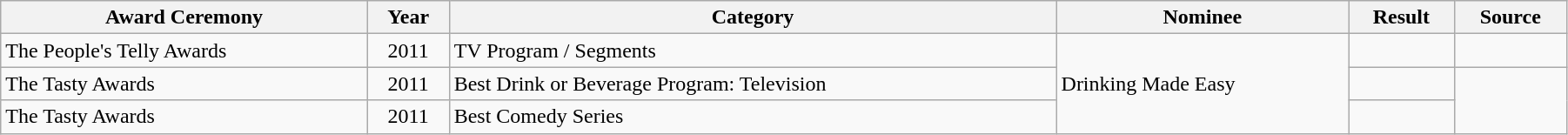<table class="wikitable" width="95%">
<tr>
<th>Award Ceremony</th>
<th>Year</th>
<th>Category</th>
<th>Nominee</th>
<th>Result</th>
<th>Source</th>
</tr>
<tr>
<td>The People's Telly Awards</td>
<td align="center">2011</td>
<td>TV Program / Segments</td>
<td rowspan="3">Drinking Made Easy</td>
<td></td>
<td align="center"></td>
</tr>
<tr>
<td>The Tasty Awards</td>
<td align="center">2011</td>
<td>Best Drink or Beverage Program: Television</td>
<td></td>
<td rowspan="2" align="center"></td>
</tr>
<tr>
<td>The Tasty Awards</td>
<td align="center">2011</td>
<td>Best Comedy Series</td>
<td></td>
</tr>
</table>
